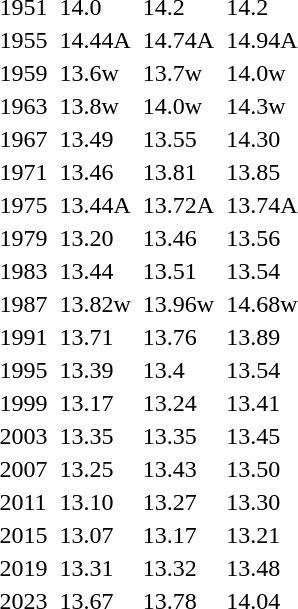<table>
<tr>
<td>1951<br></td>
<td></td>
<td>14.0</td>
<td></td>
<td>14.2</td>
<td></td>
<td>14.2</td>
</tr>
<tr>
<td>1955<br></td>
<td></td>
<td>14.44A</td>
<td></td>
<td>14.74A</td>
<td></td>
<td>14.94A</td>
</tr>
<tr>
<td>1959<br></td>
<td></td>
<td>13.6w</td>
<td></td>
<td>13.7w</td>
<td></td>
<td>14.0w</td>
</tr>
<tr>
<td>1963<br></td>
<td></td>
<td>13.8w</td>
<td></td>
<td>14.0w</td>
<td></td>
<td>14.3w</td>
</tr>
<tr>
<td>1967<br></td>
<td></td>
<td>13.49</td>
<td></td>
<td>13.55</td>
<td></td>
<td>14.30</td>
</tr>
<tr>
<td>1971<br></td>
<td></td>
<td>13.46</td>
<td></td>
<td>13.81</td>
<td></td>
<td>13.85</td>
</tr>
<tr>
<td>1975<br></td>
<td></td>
<td>13.44A</td>
<td></td>
<td>13.72A</td>
<td></td>
<td>13.74A</td>
</tr>
<tr>
<td>1979<br></td>
<td></td>
<td>13.20</td>
<td></td>
<td>13.46</td>
<td></td>
<td>13.56</td>
</tr>
<tr>
<td>1983<br></td>
<td></td>
<td>13.44</td>
<td></td>
<td>13.51</td>
<td></td>
<td>13.54</td>
</tr>
<tr>
<td>1987<br></td>
<td></td>
<td>13.82w</td>
<td></td>
<td>13.96w</td>
<td></td>
<td>14.68w</td>
</tr>
<tr>
<td>1991<br></td>
<td></td>
<td>13.71</td>
<td></td>
<td>13.76</td>
<td></td>
<td>13.89</td>
</tr>
<tr>
<td>1995<br></td>
<td></td>
<td>13.39</td>
<td></td>
<td>13.4</td>
<td></td>
<td>13.54</td>
</tr>
<tr>
<td>1999<br></td>
<td></td>
<td>13.17  <strong></strong></td>
<td></td>
<td>13.24</td>
<td></td>
<td>13.41</td>
</tr>
<tr>
<td>2003<br></td>
<td></td>
<td>13.35</td>
<td></td>
<td>13.35</td>
<td></td>
<td>13.45</td>
</tr>
<tr>
<td>2007<br></td>
<td></td>
<td>13.25</td>
<td></td>
<td>13.43</td>
<td></td>
<td>13.50</td>
</tr>
<tr>
<td>2011<br></td>
<td></td>
<td>13.10  <strong></strong></td>
<td></td>
<td>13.27 <strong></strong></td>
<td></td>
<td>13.30</td>
</tr>
<tr>
<td>2015<br></td>
<td></td>
<td>13.07  <strong></strong></td>
<td></td>
<td>13.17 </td>
<td></td>
<td>13.21 </td>
</tr>
<tr>
<td>2019<br></td>
<td></td>
<td>13.31</td>
<td></td>
<td>13.32</td>
<td></td>
<td>13.48</td>
</tr>
<tr>
<td>2023<br></td>
<td></td>
<td>13.67</td>
<td></td>
<td>13.78</td>
<td></td>
<td>14.04</td>
</tr>
</table>
